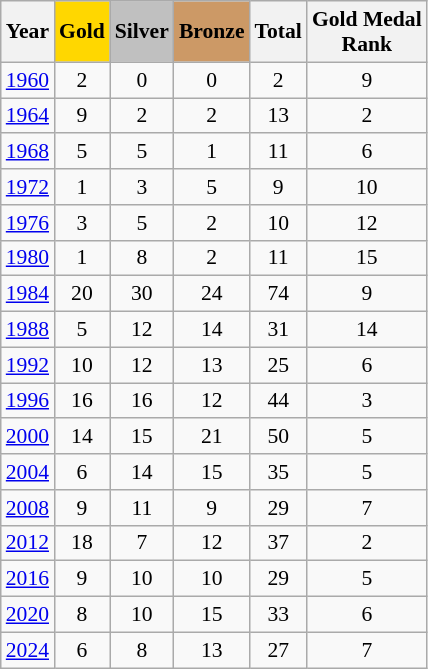<table class="wikitable sortable" style="text-align:center; font-size:90%;">
<tr>
<th scope=col>Year</th>
<th scope=col style=background-color:gold>Gold</th>
<th scope=col style=background-color:silver>Silver</th>
<th scope=col style=background-color:#CC9966>Bronze</th>
<th scope-col>Total</th>
<th scope-col>Gold Medal <br> Rank</th>
</tr>
<tr>
<td><a href='#'>1960</a></td>
<td>2</td>
<td>0</td>
<td>0</td>
<td>2</td>
<td>9</td>
</tr>
<tr>
<td><a href='#'>1964</a></td>
<td>9</td>
<td>2</td>
<td>2</td>
<td>13</td>
<td>2</td>
</tr>
<tr>
<td><a href='#'>1968</a></td>
<td>5</td>
<td>5</td>
<td>1</td>
<td>11</td>
<td>6</td>
</tr>
<tr>
<td><a href='#'>1972</a></td>
<td>1</td>
<td>3</td>
<td>5</td>
<td>9</td>
<td>10</td>
</tr>
<tr>
<td><a href='#'>1976</a></td>
<td>3</td>
<td>5</td>
<td>2</td>
<td>10</td>
<td>12</td>
</tr>
<tr>
<td><a href='#'>1980</a></td>
<td>1</td>
<td>8</td>
<td>2</td>
<td>11</td>
<td>15</td>
</tr>
<tr>
<td><a href='#'>1984</a></td>
<td>20</td>
<td>30</td>
<td>24</td>
<td>74</td>
<td>9</td>
</tr>
<tr>
<td><a href='#'>1988</a></td>
<td>5</td>
<td>12</td>
<td>14</td>
<td>31</td>
<td>14</td>
</tr>
<tr>
<td><a href='#'>1992</a></td>
<td>10</td>
<td>12</td>
<td>13</td>
<td>25</td>
<td>6</td>
</tr>
<tr>
<td><a href='#'>1996</a></td>
<td>16</td>
<td>16</td>
<td>12</td>
<td>44</td>
<td>3</td>
</tr>
<tr>
<td><a href='#'>2000</a></td>
<td>14</td>
<td>15</td>
<td>21</td>
<td>50</td>
<td>5</td>
</tr>
<tr>
<td><a href='#'>2004</a></td>
<td>6</td>
<td>14</td>
<td>15</td>
<td>35</td>
<td>5</td>
</tr>
<tr>
<td><a href='#'>2008</a></td>
<td>9</td>
<td>11</td>
<td>9</td>
<td>29</td>
<td>7</td>
</tr>
<tr>
<td><a href='#'>2012</a></td>
<td>18</td>
<td>7</td>
<td>12</td>
<td>37</td>
<td>2</td>
</tr>
<tr>
<td><a href='#'>2016</a></td>
<td>9</td>
<td>10</td>
<td>10</td>
<td>29</td>
<td>5</td>
</tr>
<tr>
<td><a href='#'>2020</a></td>
<td>8</td>
<td>10</td>
<td>15</td>
<td>33</td>
<td>6</td>
</tr>
<tr>
<td><a href='#'>2024</a></td>
<td>6</td>
<td>8</td>
<td>13</td>
<td>27</td>
<td>7</td>
</tr>
</table>
